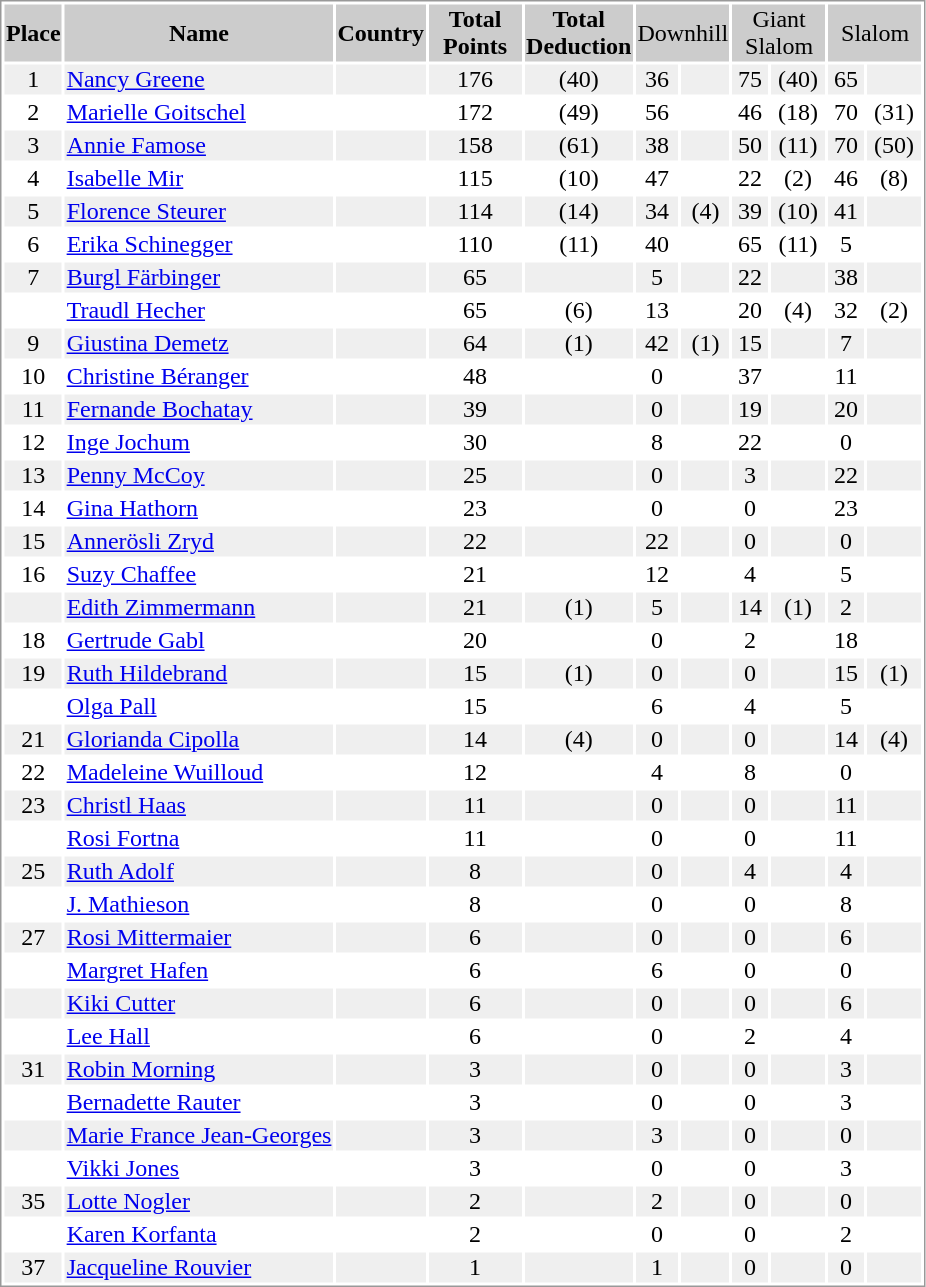<table border="0" style="border: 1px solid #999; background-color:#FFFFFF; text-align:center">
<tr align="center" bgcolor="#CCCCCC">
<td><strong>Place</strong></td>
<td><strong>Name</strong></td>
<td><strong>Country</strong></td>
<td width="60"><strong>Total<br>Points</strong></td>
<td><strong>Total<br>Deduction</strong></td>
<td colspan=2 width="60">Downhill</td>
<td colspan=2 width="60">Giant<br>Slalom</td>
<td colspan=2 width="60">Slalom</td>
</tr>
<tr bgcolor="#EFEFEF">
<td>1</td>
<td align="left"><a href='#'>Nancy Greene</a></td>
<td align="left"></td>
<td>176</td>
<td>(40)</td>
<td>36</td>
<td></td>
<td>75</td>
<td>(40)</td>
<td>65</td>
<td></td>
</tr>
<tr>
<td>2</td>
<td align="left"><a href='#'>Marielle Goitschel</a></td>
<td align="left"></td>
<td>172</td>
<td>(49)</td>
<td>56</td>
<td></td>
<td>46</td>
<td>(18)</td>
<td>70</td>
<td>(31)</td>
</tr>
<tr bgcolor="#EFEFEF">
<td>3</td>
<td align="left"><a href='#'>Annie Famose</a></td>
<td align="left"></td>
<td>158</td>
<td>(61)</td>
<td>38</td>
<td></td>
<td>50</td>
<td>(11)</td>
<td>70</td>
<td>(50)</td>
</tr>
<tr>
<td>4</td>
<td align="left"><a href='#'>Isabelle Mir</a></td>
<td align="left"></td>
<td>115</td>
<td>(10)</td>
<td>47</td>
<td></td>
<td>22</td>
<td>(2)</td>
<td>46</td>
<td>(8)</td>
</tr>
<tr bgcolor="#EFEFEF">
<td>5</td>
<td align="left"><a href='#'>Florence Steurer</a></td>
<td align="left"></td>
<td>114</td>
<td>(14)</td>
<td>34</td>
<td>(4)</td>
<td>39</td>
<td>(10)</td>
<td>41</td>
<td></td>
</tr>
<tr>
<td>6</td>
<td align="left"><a href='#'>Erika Schinegger</a></td>
<td align="left"></td>
<td>110</td>
<td>(11)</td>
<td>40</td>
<td></td>
<td>65</td>
<td>(11)</td>
<td>5</td>
<td></td>
</tr>
<tr bgcolor="#EFEFEF">
<td>7</td>
<td align="left"><a href='#'>Burgl Färbinger</a></td>
<td align="left"></td>
<td>65</td>
<td></td>
<td>5</td>
<td></td>
<td>22</td>
<td></td>
<td>38</td>
<td></td>
</tr>
<tr>
<td></td>
<td align="left"><a href='#'>Traudl Hecher</a></td>
<td align="left"></td>
<td>65</td>
<td>(6)</td>
<td>13</td>
<td></td>
<td>20</td>
<td>(4)</td>
<td>32</td>
<td>(2)</td>
</tr>
<tr bgcolor="#EFEFEF">
<td>9</td>
<td align="left"><a href='#'>Giustina Demetz</a></td>
<td align="left"></td>
<td>64</td>
<td>(1)</td>
<td>42</td>
<td>(1)</td>
<td>15</td>
<td></td>
<td>7</td>
<td></td>
</tr>
<tr>
<td>10</td>
<td align="left"><a href='#'>Christine Béranger</a></td>
<td align="left"></td>
<td>48</td>
<td></td>
<td>0</td>
<td></td>
<td>37</td>
<td></td>
<td>11</td>
<td></td>
</tr>
<tr bgcolor="#EFEFEF">
<td>11</td>
<td align="left"><a href='#'>Fernande Bochatay</a></td>
<td align="left"></td>
<td>39</td>
<td></td>
<td>0</td>
<td></td>
<td>19</td>
<td></td>
<td>20</td>
<td></td>
</tr>
<tr>
<td>12</td>
<td align="left"><a href='#'>Inge Jochum</a></td>
<td align="left"></td>
<td>30</td>
<td></td>
<td>8</td>
<td></td>
<td>22</td>
<td></td>
<td>0</td>
<td></td>
</tr>
<tr bgcolor="#EFEFEF">
<td>13</td>
<td align="left"><a href='#'>Penny McCoy</a></td>
<td align="left"></td>
<td>25</td>
<td></td>
<td>0</td>
<td></td>
<td>3</td>
<td></td>
<td>22</td>
<td></td>
</tr>
<tr>
<td>14</td>
<td align="left"><a href='#'>Gina Hathorn</a></td>
<td align="left"></td>
<td>23</td>
<td></td>
<td>0</td>
<td></td>
<td>0</td>
<td></td>
<td>23</td>
<td></td>
</tr>
<tr bgcolor="#EFEFEF">
<td>15</td>
<td align="left"><a href='#'>Annerösli Zryd</a></td>
<td align="left"></td>
<td>22</td>
<td></td>
<td>22</td>
<td></td>
<td>0</td>
<td></td>
<td>0</td>
<td></td>
</tr>
<tr>
<td>16</td>
<td align="left"><a href='#'>Suzy Chaffee</a></td>
<td align="left"></td>
<td>21</td>
<td></td>
<td>12</td>
<td></td>
<td>4</td>
<td></td>
<td>5</td>
<td></td>
</tr>
<tr bgcolor="#EFEFEF">
<td></td>
<td align="left"><a href='#'>Edith Zimmermann</a></td>
<td align="left"></td>
<td>21</td>
<td>(1)</td>
<td>5</td>
<td></td>
<td>14</td>
<td>(1)</td>
<td>2</td>
<td></td>
</tr>
<tr>
<td>18</td>
<td align="left"><a href='#'>Gertrude Gabl</a></td>
<td align="left"></td>
<td>20</td>
<td></td>
<td>0</td>
<td></td>
<td>2</td>
<td></td>
<td>18</td>
<td></td>
</tr>
<tr bgcolor="#EFEFEF">
<td>19</td>
<td align="left"><a href='#'>Ruth Hildebrand</a></td>
<td align="left"></td>
<td>15</td>
<td>(1)</td>
<td>0</td>
<td></td>
<td>0</td>
<td></td>
<td>15</td>
<td>(1)</td>
</tr>
<tr>
<td></td>
<td align="left"><a href='#'>Olga Pall</a></td>
<td align="left"></td>
<td>15</td>
<td></td>
<td>6</td>
<td></td>
<td>4</td>
<td></td>
<td>5</td>
<td></td>
</tr>
<tr bgcolor="#EFEFEF">
<td>21</td>
<td align="left"><a href='#'>Glorianda Cipolla</a></td>
<td align="left"></td>
<td>14</td>
<td>(4)</td>
<td>0</td>
<td></td>
<td>0</td>
<td></td>
<td>14</td>
<td>(4)</td>
</tr>
<tr>
<td>22</td>
<td align="left"><a href='#'>Madeleine Wuilloud</a></td>
<td align="left"></td>
<td>12</td>
<td></td>
<td>4</td>
<td></td>
<td>8</td>
<td></td>
<td>0</td>
<td></td>
</tr>
<tr bgcolor="#EFEFEF">
<td>23</td>
<td align="left"><a href='#'>Christl Haas</a></td>
<td align="left"></td>
<td>11</td>
<td></td>
<td>0</td>
<td></td>
<td>0</td>
<td></td>
<td>11</td>
<td></td>
</tr>
<tr>
<td></td>
<td align="left"><a href='#'>Rosi Fortna</a></td>
<td align="left"></td>
<td>11</td>
<td></td>
<td>0</td>
<td></td>
<td>0</td>
<td></td>
<td>11</td>
<td></td>
</tr>
<tr bgcolor="#EFEFEF">
<td>25</td>
<td align="left"><a href='#'>Ruth Adolf</a></td>
<td align="left"></td>
<td>8</td>
<td></td>
<td>0</td>
<td></td>
<td>4</td>
<td></td>
<td>4</td>
<td></td>
</tr>
<tr>
<td></td>
<td align="left"><a href='#'>J. Mathieson</a></td>
<td align="left"></td>
<td>8</td>
<td></td>
<td>0</td>
<td></td>
<td>0</td>
<td></td>
<td>8</td>
<td></td>
</tr>
<tr bgcolor="#EFEFEF">
<td>27</td>
<td align="left"><a href='#'>Rosi Mittermaier</a></td>
<td align="left"></td>
<td>6</td>
<td></td>
<td>0</td>
<td></td>
<td>0</td>
<td></td>
<td>6</td>
<td></td>
</tr>
<tr>
<td></td>
<td align="left"><a href='#'>Margret Hafen</a></td>
<td align="left"></td>
<td>6</td>
<td></td>
<td>6</td>
<td></td>
<td>0</td>
<td></td>
<td>0</td>
<td></td>
</tr>
<tr bgcolor="#EFEFEF">
<td></td>
<td align="left"><a href='#'>Kiki Cutter</a></td>
<td align="left"></td>
<td>6</td>
<td></td>
<td>0</td>
<td></td>
<td>0</td>
<td></td>
<td>6</td>
<td></td>
</tr>
<tr>
<td></td>
<td align="left"><a href='#'>Lee Hall</a></td>
<td align="left"></td>
<td>6</td>
<td></td>
<td>0</td>
<td></td>
<td>2</td>
<td></td>
<td>4</td>
<td></td>
</tr>
<tr bgcolor="#EFEFEF">
<td>31</td>
<td align="left"><a href='#'>Robin Morning</a></td>
<td align="left"></td>
<td>3</td>
<td></td>
<td>0</td>
<td></td>
<td>0</td>
<td></td>
<td>3</td>
<td></td>
</tr>
<tr>
<td></td>
<td align="left"><a href='#'>Bernadette Rauter</a></td>
<td align="left"></td>
<td>3</td>
<td></td>
<td>0</td>
<td></td>
<td>0</td>
<td></td>
<td>3</td>
<td></td>
</tr>
<tr bgcolor="#EFEFEF">
<td></td>
<td align="left"><a href='#'>Marie France Jean-Georges</a></td>
<td align="left"></td>
<td>3</td>
<td></td>
<td>3</td>
<td></td>
<td>0</td>
<td></td>
<td>0</td>
<td></td>
</tr>
<tr>
<td></td>
<td align="left"><a href='#'>Vikki Jones</a></td>
<td align="left"></td>
<td>3</td>
<td></td>
<td>0</td>
<td></td>
<td>0</td>
<td></td>
<td>3</td>
<td></td>
</tr>
<tr bgcolor="#EFEFEF">
<td>35</td>
<td align="left"><a href='#'>Lotte Nogler</a></td>
<td align="left"></td>
<td>2</td>
<td></td>
<td>2</td>
<td></td>
<td>0</td>
<td></td>
<td>0</td>
<td></td>
</tr>
<tr>
<td></td>
<td align="left"><a href='#'>Karen Korfanta</a></td>
<td align="left"></td>
<td>2</td>
<td></td>
<td>0</td>
<td></td>
<td>0</td>
<td></td>
<td>2</td>
<td></td>
</tr>
<tr bgcolor="#EFEFEF">
<td>37</td>
<td align="left"><a href='#'>Jacqueline Rouvier</a></td>
<td align="left"></td>
<td>1</td>
<td></td>
<td>1</td>
<td></td>
<td>0</td>
<td></td>
<td>0</td>
<td></td>
</tr>
</table>
